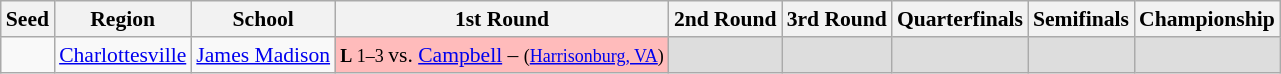<table class="sortable wikitable" style="white-space:nowrap; font-size:90%;">
<tr>
<th>Seed</th>
<th>Region</th>
<th>School</th>
<th>1st Round</th>
<th>2nd Round</th>
<th>3rd Round</th>
<th>Quarterfinals</th>
<th>Semifinals</th>
<th>Championship</th>
</tr>
<tr>
<td></td>
<td><a href='#'>Charlottesville</a></td>
<td><a href='#'>James Madison</a></td>
<td style="background:#fbb;"><small> <strong>L</strong> 1–3 </small> vs. <a href='#'>Campbell</a> – <small>(<a href='#'>Harrisonburg, VA</a>)</small></td>
<td bgcolor=#ddd></td>
<td bgcolor=#ddd></td>
<td bgcolor=#ddd></td>
<td bgcolor=#ddd></td>
<td bgcolor=#ddd></td>
</tr>
</table>
